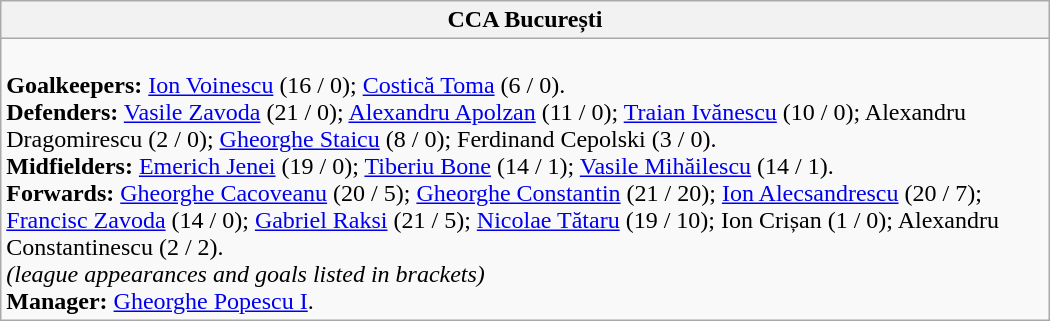<table class="wikitable" style="width:700px">
<tr>
<th>CCA București</th>
</tr>
<tr>
<td><br><strong>Goalkeepers:</strong> <a href='#'>Ion Voinescu</a> (16 / 0); <a href='#'>Costică Toma</a> (6 / 0).<br>
<strong>Defenders:</strong> <a href='#'>Vasile Zavoda</a> (21 / 0); <a href='#'>Alexandru Apolzan</a> (11 / 0); <a href='#'>Traian Ivănescu</a> (10 / 0); Alexandru Dragomirescu (2 / 0); <a href='#'>Gheorghe Staicu</a> (8 / 0); Ferdinand Cepolski (3 / 0).<br>
<strong>Midfielders:</strong> <a href='#'>Emerich Jenei</a> (19 / 0); <a href='#'>Tiberiu Bone</a> (14 / 1); <a href='#'>Vasile Mihăilescu</a> (14 / 1).<br>
<strong>Forwards:</strong> <a href='#'>Gheorghe Cacoveanu</a> (20 / 5); <a href='#'>Gheorghe Constantin</a> (21 / 20); <a href='#'>Ion Alecsandrescu</a> (20 / 7); <a href='#'>Francisc Zavoda</a> (14 / 0); <a href='#'>Gabriel Raksi</a> (21 / 5); <a href='#'>Nicolae Tătaru</a> (19 / 10); Ion Crișan (1 / 0); Alexandru Constantinescu (2 / 2).
<br><em>(league appearances and goals listed in brackets)</em><br><strong>Manager:</strong> <a href='#'>Gheorghe Popescu I</a>.</td>
</tr>
</table>
